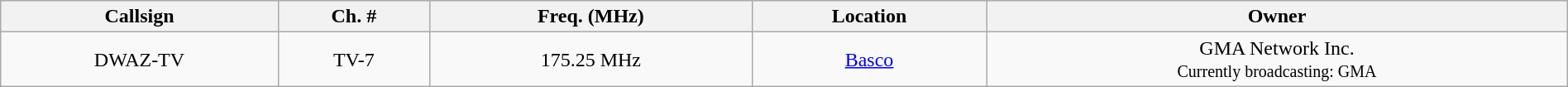<table class="wikitable" style="width:100%; text-align:center;">
<tr>
<th>Callsign</th>
<th>Ch. #</th>
<th>Freq. (MHz)</th>
<th>Location</th>
<th>Owner</th>
</tr>
<tr>
<td>DWAZ-TV</td>
<td>TV-7</td>
<td>175.25 MHz</td>
<td><a href='#'>Basco</a></td>
<td>GMA Network Inc.<br><small>Currently broadcasting: GMA</small></td>
</tr>
</table>
